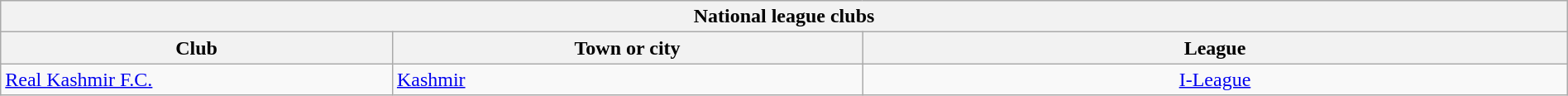<table class="wikitable sortable" width="100%">
<tr>
<th colspan="3">National league clubs</th>
</tr>
<tr>
<th !width="25%">Club</th>
<th width="30%">Town or city</th>
<th width="45%">League</th>
</tr>
<tr>
<td><a href='#'>Real Kashmir F.C.</a></td>
<td><a href='#'>Kashmir</a></td>
<td align="center"><a href='#'>I-League</a></td>
</tr>
</table>
